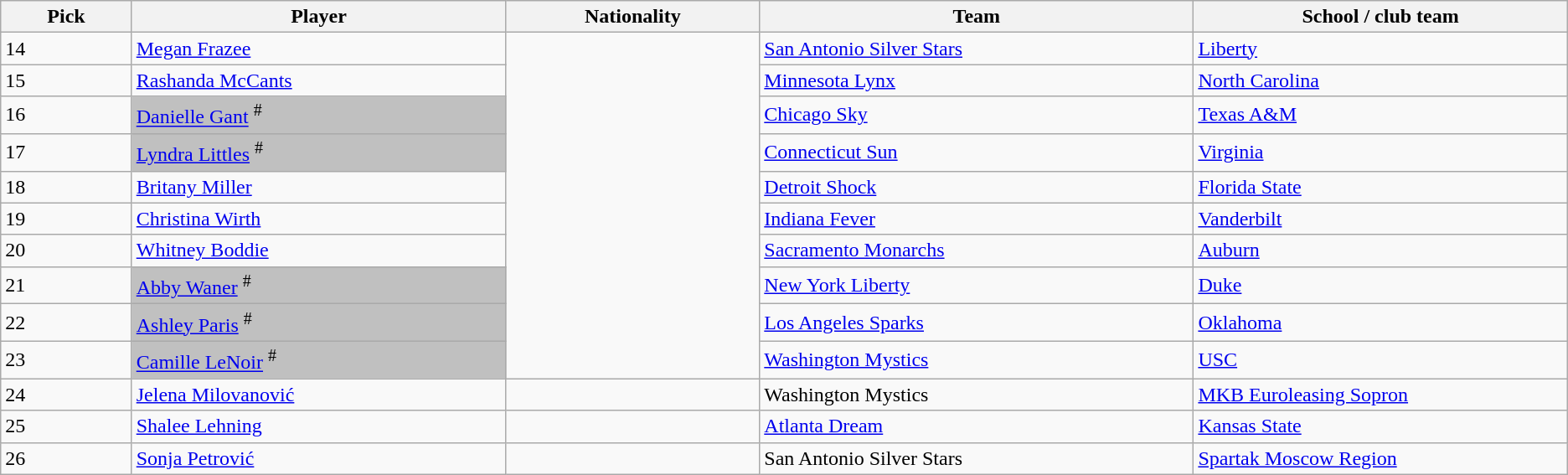<table class="wikitable sortable">
<tr>
<th width=100>Pick</th>
<th width=300>Player</th>
<th width=200>Nationality</th>
<th width=350>Team</th>
<th width=300>School / club team</th>
</tr>
<tr>
<td>14</td>
<td><a href='#'>Megan Frazee</a></td>
<td rowspan=10></td>
<td><a href='#'>San Antonio Silver Stars</a> </td>
<td><a href='#'>Liberty</a></td>
</tr>
<tr>
<td>15</td>
<td><a href='#'>Rashanda McCants</a></td>
<td><a href='#'>Minnesota Lynx</a> </td>
<td><a href='#'>North Carolina</a></td>
</tr>
<tr>
<td>16</td>
<td bgcolor=#C0C0C0><a href='#'>Danielle Gant</a> <sup>#</sup></td>
<td><a href='#'>Chicago Sky</a></td>
<td><a href='#'>Texas A&M</a></td>
</tr>
<tr>
<td>17</td>
<td bgcolor=#C0C0C0><a href='#'>Lyndra Littles</a> <sup>#</sup></td>
<td><a href='#'>Connecticut Sun</a> </td>
<td><a href='#'>Virginia</a></td>
</tr>
<tr>
<td>18</td>
<td><a href='#'>Britany Miller</a></td>
<td><a href='#'>Detroit Shock</a> </td>
<td><a href='#'>Florida State</a></td>
</tr>
<tr>
<td>19</td>
<td><a href='#'>Christina Wirth</a></td>
<td><a href='#'>Indiana Fever</a></td>
<td><a href='#'>Vanderbilt</a></td>
</tr>
<tr>
<td>20</td>
<td><a href='#'>Whitney Boddie</a></td>
<td><a href='#'>Sacramento Monarchs</a></td>
<td><a href='#'>Auburn</a></td>
</tr>
<tr>
<td>21</td>
<td bgcolor=#C0C0C0><a href='#'>Abby Waner</a> <sup>#</sup></td>
<td><a href='#'>New York Liberty</a></td>
<td><a href='#'>Duke</a></td>
</tr>
<tr>
<td>22</td>
<td bgcolor=#C0C0C0><a href='#'>Ashley Paris</a> <sup>#</sup></td>
<td><a href='#'>Los Angeles Sparks</a></td>
<td><a href='#'>Oklahoma</a></td>
</tr>
<tr>
<td>23</td>
<td bgcolor=#C0C0C0><a href='#'>Camille LeNoir</a> <sup>#</sup></td>
<td><a href='#'>Washington Mystics</a> </td>
<td><a href='#'>USC</a></td>
</tr>
<tr>
<td>24</td>
<td><a href='#'>Jelena Milovanović</a></td>
<td></td>
<td>Washington Mystics </td>
<td><a href='#'>MKB Euroleasing Sopron</a> </td>
</tr>
<tr>
<td>25</td>
<td><a href='#'>Shalee Lehning</a></td>
<td></td>
<td><a href='#'>Atlanta Dream</a> </td>
<td><a href='#'>Kansas State</a></td>
</tr>
<tr>
<td>26</td>
<td><a href='#'>Sonja Petrović</a></td>
<td></td>
<td>San Antonio Silver Stars</td>
<td><a href='#'>Spartak Moscow Region</a> </td>
</tr>
</table>
